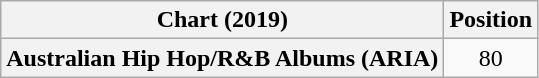<table class="wikitable sortable plainrowheaders">
<tr>
<th scope="col">Chart (2019)</th>
<th scope="col">Position</th>
</tr>
<tr>
<th scope="row">Australian Hip Hop/R&B Albums (ARIA)</th>
<td style="text-align:center;">80</td>
</tr>
</table>
